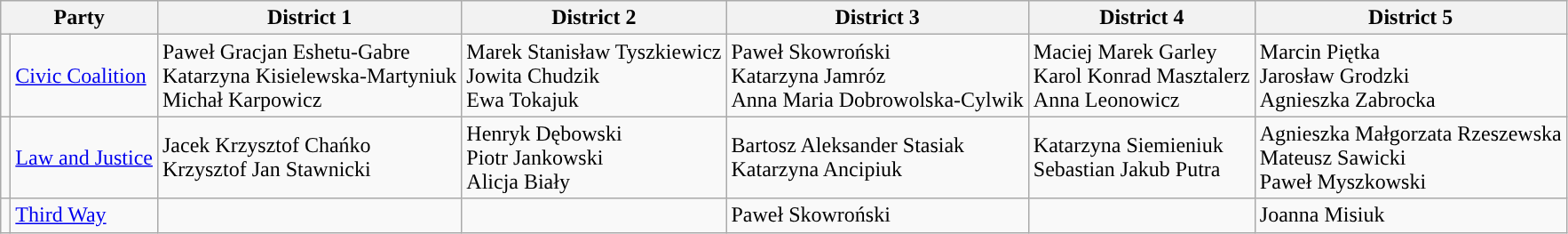<table class="wikitable">
<tr>
<th colspan=2>Party</th>
<th>District 1</th>
<th>District 2</th>
<th>District 3</th>
<th>District 4</th>
<th>District 5</th>
</tr>
<tr>
<td style="background:"></td>
<td><a href='#'>Civic Coalition</a></td>
<td>Paweł Gracjan Eshetu-Gabre <br> Katarzyna Kisielewska-Martyniuk <br> Michał Karpowicz</td>
<td>Marek Stanisław Tyszkiewicz <br> Jowita Chudzik <br> Ewa Tokajuk</td>
<td>Paweł Skowroński <br> Katarzyna Jamróz <br> Anna Maria Dobrowolska-Cylwik</td>
<td>Maciej Marek Garley <br> Karol Konrad Masztalerz <br> Anna Leonowicz</td>
<td>Marcin Piętka <br> Jarosław Grodzki <br> Agnieszka Zabrocka</td>
</tr>
<tr>
<td style="background:"></td>
<td><a href='#'>Law and Justice</a></td>
<td>Jacek Krzysztof Chańko <br> Krzysztof Jan Stawnicki <br></td>
<td>Henryk Dębowski <br> Piotr Jankowski <br> Alicja Biały</td>
<td>Bartosz Aleksander Stasiak <br> Katarzyna Ancipiuk <br></td>
<td>Katarzyna Siemieniuk <br> Sebastian Jakub Putra <br></td>
<td>Agnieszka Małgorzata Rzeszewska <br> Mateusz Sawicki <br> Paweł Myszkowski</td>
</tr>
<tr>
<td style="background:"></td>
<td><a href='#'>Third Way</a></td>
<td></td>
<td></td>
<td>Paweł Skowroński</td>
<td></td>
<td>Joanna Misiuk</td>
</tr>
</table>
